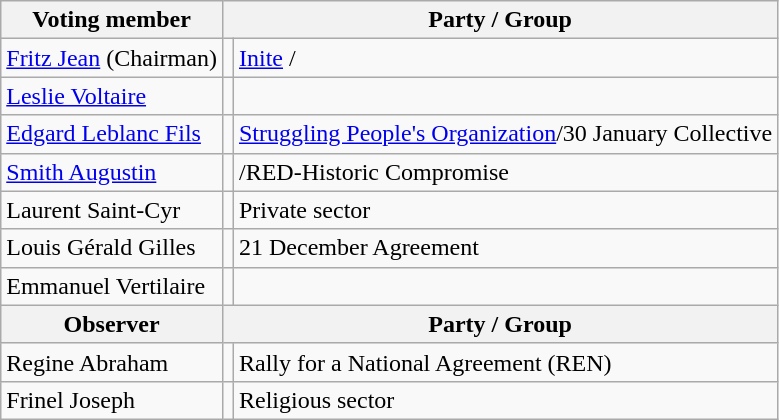<table class=wikitable>
<tr>
<th>Voting member</th>
<th colspan=2>Party / Group</th>
</tr>
<tr>
<td><a href='#'>Fritz Jean</a> (Chairman)</td>
<td></td>
<td><a href='#'>Inite</a> / </td>
</tr>
<tr>
<td><a href='#'>Leslie Voltaire</a></td>
<td></td>
</tr>
<tr>
<td><a href='#'>Edgard Leblanc Fils</a></td>
<td></td>
<td><a href='#'>Struggling People's Organization</a>/30 January Collective</td>
</tr>
<tr>
<td><a href='#'>Smith Augustin</a></td>
<td></td>
<td>/RED-Historic Compromise</td>
</tr>
<tr>
<td>Laurent Saint-Cyr</td>
<td></td>
<td>Private sector</td>
</tr>
<tr>
<td>Louis Gérald Gilles</td>
<td></td>
<td>21 December Agreement</td>
</tr>
<tr>
<td>Emmanuel Vertilaire</td>
<td></td>
</tr>
<tr>
<th>Observer</th>
<th colspan=2>Party / Group</th>
</tr>
<tr>
<td>Regine Abraham</td>
<td></td>
<td>Rally for a National Agreement (REN)</td>
</tr>
<tr>
<td>Frinel Joseph</td>
<td></td>
<td>Religious sector</td>
</tr>
</table>
